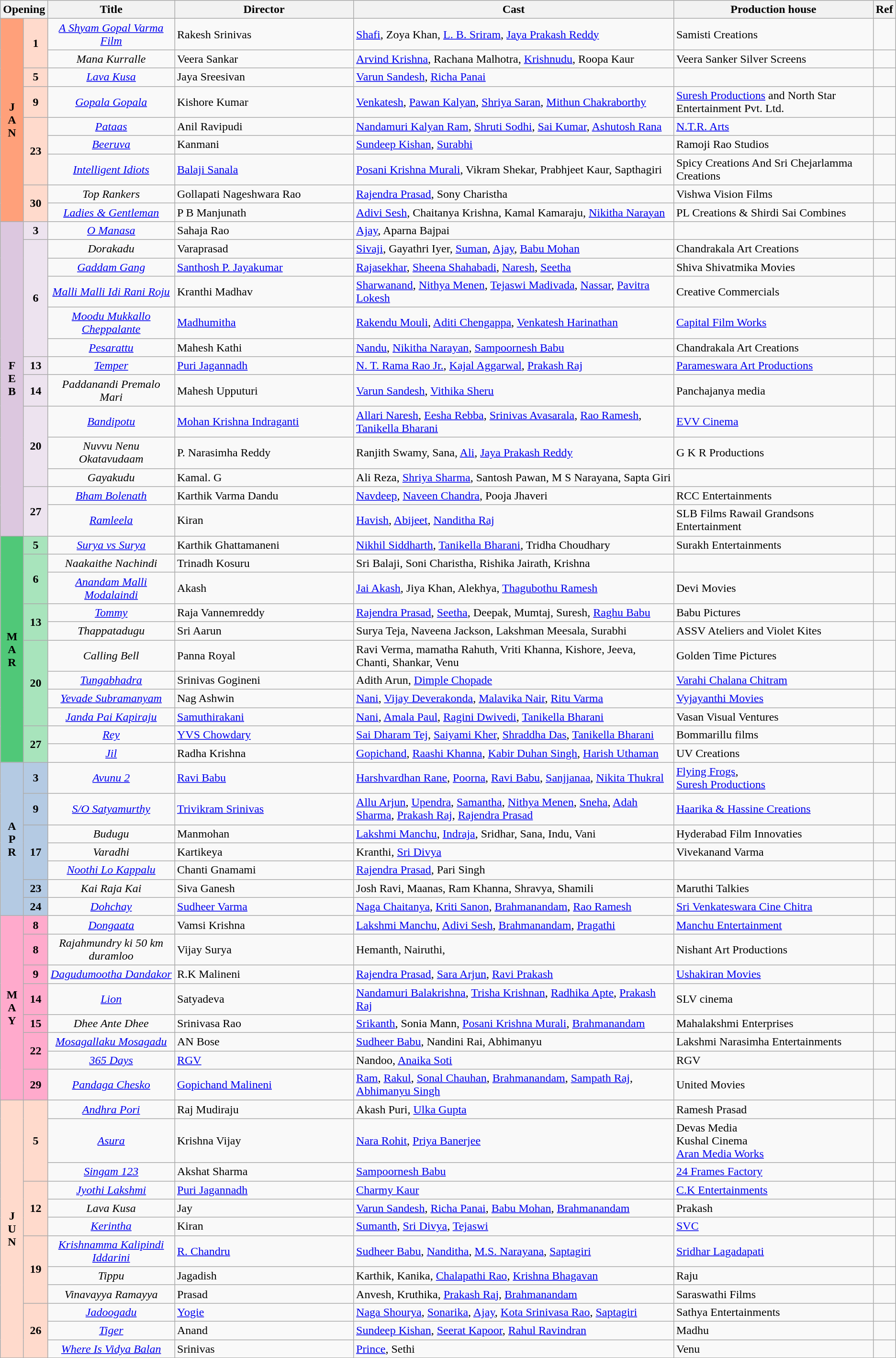<table class="wikitable sortable">
<tr style="background:#blue; text-align:center;">
<th colspan="2">Opening</th>
<th>Title</th>
<th style="width:20%;"><strong>Director</strong></th>
<th>Cast</th>
<th>Production house</th>
<th>Ref</th>
</tr>
<tr January!>
<td rowspan="9" style="text-align:center; background:#ffa07a; "><strong>J<br>A<br>N</strong></td>
<td rowspan="2" style="text-align:center; background:#ffdacc;"><strong>1</strong></td>
<td style="text-align:center;"><em><a href='#'>A Shyam Gopal Varma Film</a></em></td>
<td>Rakesh Srinivas</td>
<td><a href='#'>Shafi</a>, Zoya Khan, <a href='#'>L. B. Sriram</a>, <a href='#'>Jaya Prakash Reddy</a></td>
<td>Samisti Creations</td>
<td></td>
</tr>
<tr>
<td style="text-align:center;"><em>Mana Kurralle</em></td>
<td>Veera Sankar</td>
<td><a href='#'>Arvind Krishna</a>, Rachana Malhotra, <a href='#'>Krishnudu</a>, Roopa Kaur</td>
<td>Veera Sanker Silver Screens</td>
<td></td>
</tr>
<tr>
<td style="text-align:center; background:#ffdacc;"><strong>5</strong></td>
<td style="text-align:center;"><em><a href='#'>Lava Kusa</a></em></td>
<td>Jaya Sreesivan</td>
<td><a href='#'>Varun Sandesh</a>, <a href='#'>Richa Panai</a></td>
<td></td>
<td></td>
</tr>
<tr>
<td style="text-align:center; background:#ffdacc;"><strong>9</strong></td>
<td style="text-align:center;"><em><a href='#'>Gopala Gopala</a></em></td>
<td>Kishore Kumar</td>
<td><a href='#'>Venkatesh</a>, <a href='#'>Pawan Kalyan</a>, <a href='#'>Shriya Saran</a>, <a href='#'>Mithun Chakraborthy</a></td>
<td><a href='#'>Suresh Productions</a> and North Star Entertainment Pvt. Ltd.</td>
<td></td>
</tr>
<tr>
<td rowspan="3" style="text-align:center; background:#ffdacc;"><strong>23</strong></td>
<td style="text-align:center;"><em><a href='#'>Pataas</a></em></td>
<td>Anil Ravipudi</td>
<td><a href='#'>Nandamuri Kalyan Ram</a>, <a href='#'>Shruti Sodhi</a>, <a href='#'>Sai Kumar</a>, <a href='#'>Ashutosh Rana</a></td>
<td><a href='#'>N.T.R. Arts</a></td>
<td></td>
</tr>
<tr>
<td style="text-align:center;"><em><a href='#'>Beeruva</a></em></td>
<td>Kanmani</td>
<td><a href='#'>Sundeep Kishan</a>, <a href='#'>Surabhi</a></td>
<td>Ramoji Rao Studios</td>
<td></td>
</tr>
<tr>
<td style="text-align:center;"><em><a href='#'>Intelligent Idiots</a></em></td>
<td><a href='#'>Balaji Sanala</a></td>
<td><a href='#'>Posani Krishna Murali</a>, Vikram Shekar, Prabhjeet Kaur, Sapthagiri</td>
<td>Spicy Creations And Sri Chejarlamma Creations</td>
<td></td>
</tr>
<tr>
<td rowspan="2" style="text-align:center; background:#ffdacc;"><strong>30</strong></td>
<td style="text-align:center;"><em>Top Rankers</em></td>
<td>Gollapati Nageshwara Rao</td>
<td><a href='#'>Rajendra Prasad</a>, Sony Charistha</td>
<td>Vishwa Vision Films</td>
<td></td>
</tr>
<tr>
<td style="text-align:center;"><em><a href='#'>Ladies & Gentleman</a></em></td>
<td>P B Manjunath</td>
<td><a href='#'>Adivi Sesh</a>, Chaitanya Krishna, Kamal Kamaraju, <a href='#'>Nikitha Narayan</a></td>
<td>PL Creations & Shirdi Sai Combines</td>
<td></td>
</tr>
<tr February!>
<td rowspan="13" style="text-align:center; background:#dcc7df;"><strong>F<br>E<br>B</strong></td>
<td style="text-align:center; background:#ede3ef;"><strong>3</strong></td>
<td style="text-align:center;"><em><a href='#'>O Manasa</a></em></td>
<td>Sahaja Rao</td>
<td><a href='#'>Ajay</a>, Aparna Bajpai</td>
<td></td>
<td></td>
</tr>
<tr>
<td rowspan="5" style="text-align:center; background:#ede3ef;"><strong>6</strong></td>
<td style="text-align:center;"><em>Dorakadu</em></td>
<td>Varaprasad</td>
<td><a href='#'>Sivaji</a>, Gayathri Iyer, <a href='#'>Suman</a>, <a href='#'>Ajay</a>, <a href='#'>Babu Mohan</a></td>
<td>Chandrakala Art Creations</td>
<td></td>
</tr>
<tr>
<td style="text-align:center;"><em><a href='#'>Gaddam Gang</a></em></td>
<td><a href='#'>Santhosh P. Jayakumar</a></td>
<td><a href='#'>Rajasekhar</a>, <a href='#'>Sheena Shahabadi</a>, <a href='#'>Naresh</a>, <a href='#'>Seetha</a></td>
<td>Shiva Shivatmika Movies</td>
<td></td>
</tr>
<tr>
<td style="text-align:center;"><em><a href='#'>Malli Malli Idi Rani Roju</a></em></td>
<td>Kranthi Madhav</td>
<td><a href='#'>Sharwanand</a>, <a href='#'>Nithya Menen</a>, <a href='#'>Tejaswi Madivada</a>, <a href='#'>Nassar</a>, <a href='#'>Pavitra Lokesh</a></td>
<td>Creative Commercials</td>
<td></td>
</tr>
<tr>
<td style="text-align:center;"><em><a href='#'>Moodu Mukkallo Cheppalante</a></em></td>
<td><a href='#'>Madhumitha</a></td>
<td><a href='#'>Rakendu Mouli</a>, <a href='#'>Aditi Chengappa</a>, <a href='#'>Venkatesh Harinathan</a></td>
<td><a href='#'>Capital Film Works</a></td>
<td></td>
</tr>
<tr>
<td style="text-align:center;"><em><a href='#'>Pesarattu</a></em></td>
<td>Mahesh Kathi</td>
<td><a href='#'>Nandu</a>, <a href='#'>Nikitha Narayan</a>, <a href='#'>Sampoornesh Babu</a></td>
<td>Chandrakala Art Creations</td>
<td></td>
</tr>
<tr>
<td style="text-align:center; background:#ede3ef;"><strong>13</strong></td>
<td style="text-align:center;"><em><a href='#'>Temper</a></em></td>
<td><a href='#'>Puri Jagannadh</a></td>
<td><a href='#'>N. T. Rama Rao Jr.</a>, <a href='#'>Kajal Aggarwal</a>, <a href='#'>Prakash Raj</a></td>
<td><a href='#'>Parameswara Art Productions</a></td>
<td></td>
</tr>
<tr>
<td style="text-align:center; background:#ede3ef;"><strong>14</strong></td>
<td style="text-align:center;"><em>Paddanandi Premalo Mari</em></td>
<td>Mahesh Upputuri</td>
<td><a href='#'>Varun Sandesh</a>, <a href='#'>Vithika Sheru</a></td>
<td>Panchajanya media</td>
<td></td>
</tr>
<tr>
<td rowspan="3" style="text-align:center; background:#ede3ef;"><strong>20</strong></td>
<td style="text-align:center;"><em><a href='#'>Bandipotu</a></em></td>
<td><a href='#'>Mohan Krishna Indraganti</a></td>
<td><a href='#'>Allari Naresh</a>, <a href='#'>Eesha Rebba</a>, <a href='#'>Srinivas Avasarala</a>, <a href='#'>Rao Ramesh</a>, <a href='#'>Tanikella Bharani</a></td>
<td><a href='#'>EVV Cinema</a></td>
<td></td>
</tr>
<tr>
<td style="text-align:center;"><em>Nuvvu Nenu Okatavudaam</em></td>
<td>P. Narasimha Reddy</td>
<td>Ranjith Swamy, Sana, <a href='#'>Ali</a>, <a href='#'>Jaya Prakash Reddy</a></td>
<td>G K R Productions</td>
<td></td>
</tr>
<tr>
<td style="text-align:center;"><em>Gayakudu</em></td>
<td>Kamal. G</td>
<td>Ali Reza, <a href='#'>Shriya Sharma</a>, Santosh Pawan, M S Narayana, Sapta Giri</td>
<td></td>
<td></td>
</tr>
<tr>
<td rowspan="2" style="text-align:center; background:#ede3ef;"><strong>27</strong></td>
<td style="text-align:center;"><em><a href='#'>Bham Bolenath</a></em></td>
<td>Karthik Varma Dandu</td>
<td><a href='#'>Navdeep</a>, <a href='#'>Naveen Chandra</a>, Pooja Jhaveri</td>
<td>RCC Entertainments</td>
<td></td>
</tr>
<tr>
<td style="text-align:center;"><em><a href='#'>Ramleela</a></em></td>
<td>Kiran</td>
<td><a href='#'>Havish</a>, <a href='#'>Abijeet</a>, <a href='#'>Nanditha Raj</a></td>
<td>SLB Films Rawail Grandsons Entertainment</td>
<td></td>
</tr>
<tr March!>
<td rowspan="11" style="text-align:center; background:#50c878; textcolor:#000;"><strong>M<br>A<br>R</strong></td>
<td style="text-align:center; background:#a8e4bc;"><strong>5</strong></td>
<td style="text-align:center;"><em><a href='#'>Surya vs Surya</a></em></td>
<td>Karthik Ghattamaneni</td>
<td><a href='#'>Nikhil Siddharth</a>, <a href='#'>Tanikella Bharani</a>, Tridha Choudhary</td>
<td>Surakh Entertainments</td>
<td></td>
</tr>
<tr>
<td rowspan="2" style="text-align:center;background:#a8e4bc;"><strong>6</strong></td>
<td style="text-align:center;"><em>Naakaithe Nachindi</em></td>
<td>Trinadh Kosuru</td>
<td>Sri Balaji, Soni Charistha, Rishika Jairath, Krishna</td>
<td></td>
<td></td>
</tr>
<tr>
<td style="text-align:center;"><em><a href='#'>Anandam Malli Modalaindi</a></em></td>
<td>Akash</td>
<td><a href='#'>Jai Akash</a>, Jiya Khan, Alekhya, <a href='#'>Thagubothu Ramesh</a></td>
<td>Devi Movies</td>
<td></td>
</tr>
<tr>
<td rowspan="2" style="text-align:center;background:#a8e4bc;"><strong>13</strong></td>
<td style="text-align:center;"><em><a href='#'>Tommy</a></em></td>
<td>Raja Vannemreddy</td>
<td><a href='#'>Rajendra Prasad</a>, <a href='#'>Seetha</a>, Deepak, Mumtaj, Suresh, <a href='#'>Raghu Babu</a></td>
<td>Babu Pictures</td>
<td></td>
</tr>
<tr>
<td style="text-align:center;"><em>Thappatadugu</em></td>
<td>Sri Aarun</td>
<td>Surya Teja, Naveena Jackson, Lakshman Meesala, Surabhi</td>
<td>ASSV Ateliers and Violet Kites</td>
<td></td>
</tr>
<tr>
<td rowspan="4" style="text-align:center;background:#a8e4bc;"><strong>20</strong></td>
<td style="text-align:center;"><em>Calling Bell</em></td>
<td>Panna Royal</td>
<td>Ravi Verma, mamatha Rahuth, Vriti Khanna, Kishore, Jeeva, Chanti, Shankar, Venu</td>
<td>Golden Time Pictures</td>
<td></td>
</tr>
<tr>
<td style="text-align:center;"><em><a href='#'>Tungabhadra</a></em></td>
<td>Srinivas Gogineni</td>
<td>Adith Arun, <a href='#'>Dimple Chopade</a></td>
<td><a href='#'>Varahi Chalana Chitram</a></td>
<td></td>
</tr>
<tr>
<td style="text-align:center;"><em><a href='#'>Yevade Subramanyam</a></em></td>
<td>Nag Ashwin</td>
<td><a href='#'>Nani</a>, <a href='#'>Vijay Deverakonda</a>, <a href='#'>Malavika Nair</a>, <a href='#'>Ritu Varma</a></td>
<td><a href='#'>Vyjayanthi Movies</a></td>
<td></td>
</tr>
<tr>
<td style="text-align:center;"><em><a href='#'>Janda Pai Kapiraju</a></em></td>
<td><a href='#'>Samuthirakani</a></td>
<td><a href='#'>Nani</a>, <a href='#'>Amala Paul</a>, <a href='#'>Ragini Dwivedi</a>, <a href='#'>Tanikella Bharani</a></td>
<td>Vasan Visual Ventures</td>
<td></td>
</tr>
<tr>
<td rowspan="2" style="text-align:center;background:#a8e4bc;"><strong>27</strong></td>
<td style="text-align:center;"><em><a href='#'>Rey</a></em></td>
<td><a href='#'>YVS Chowdary</a></td>
<td><a href='#'>Sai Dharam Tej</a>, <a href='#'>Saiyami Kher</a>, <a href='#'>Shraddha Das</a>, <a href='#'>Tanikella Bharani</a></td>
<td>Bommarillu films</td>
<td></td>
</tr>
<tr>
<td style="text-align:center;"><em><a href='#'>Jil</a></em></td>
<td>Radha Krishna</td>
<td><a href='#'>Gopichand</a>, <a href='#'>Raashi Khanna</a>, <a href='#'>Kabir Duhan Singh</a>, <a href='#'>Harish Uthaman</a></td>
<td>UV Creations</td>
<td></td>
</tr>
<tr April!>
<td rowspan="7" style="text-align:center;background:#b4cae3; textcolor:#000;"><strong>A<br>P<br>R</strong></td>
<td style="text-align:center; background:#b4cae3;"><strong>3</strong></td>
<td style="text-align:center;"><em><a href='#'>Avunu 2</a></em></td>
<td><a href='#'>Ravi Babu</a></td>
<td><a href='#'>Harshvardhan Rane</a>, <a href='#'>Poorna</a>, <a href='#'>Ravi Babu</a>, <a href='#'>Sanjjanaa</a>, <a href='#'>Nikita Thukral</a></td>
<td><a href='#'>Flying Frogs</a>,<br> <a href='#'>Suresh Productions</a></td>
<td></td>
</tr>
<tr>
<td style="text-align:center; background:#b4cae3;"><strong>9</strong></td>
<td style="text-align:center;"><em><a href='#'>S/O Satyamurthy</a></em></td>
<td><a href='#'>Trivikram Srinivas</a></td>
<td><a href='#'>Allu Arjun</a>, <a href='#'>Upendra</a>, <a href='#'>Samantha</a>, <a href='#'>Nithya Menen</a>, <a href='#'>Sneha</a>, <a href='#'>Adah Sharma</a>, <a href='#'>Prakash Raj</a>, <a href='#'>Rajendra Prasad</a></td>
<td><a href='#'>Haarika & Hassine Creations</a></td>
<td></td>
</tr>
<tr>
<td rowspan="3" style="text-align:center; background:#b4cae3;"><strong>17</strong></td>
<td style="text-align:center;"><em>Budugu</em></td>
<td>Manmohan</td>
<td><a href='#'>Lakshmi Manchu</a>, <a href='#'>Indraja</a>, Sridhar, Sana, Indu, Vani</td>
<td>Hyderabad Film Innovaties</td>
<td></td>
</tr>
<tr>
<td style="text-align:center;"><em>Varadhi</em></td>
<td>Kartikeya</td>
<td>Kranthi, <a href='#'>Sri Divya</a></td>
<td>Vivekanand Varma</td>
<td></td>
</tr>
<tr>
<td style="text-align:center;"><em><a href='#'>Noothi Lo Kappalu</a></em></td>
<td>Chanti Gnamami</td>
<td><a href='#'>Rajendra Prasad</a>, Pari Singh</td>
<td></td>
<td></td>
</tr>
<tr>
<td style="text-align:center; background:#b4cae3;"><strong>23</strong></td>
<td style="text-align:center;"><em>Kai Raja Kai</em></td>
<td>Siva Ganesh</td>
<td>Josh Ravi, Maanas, Ram Khanna, Shravya, Shamili</td>
<td>Maruthi Talkies</td>
<td></td>
</tr>
<tr>
<td style="text-align:center; background:#b4cae3;"><strong>24</strong></td>
<td style="text-align:center;"><em><a href='#'>Dohchay</a></em></td>
<td><a href='#'>Sudheer Varma</a></td>
<td><a href='#'>Naga Chaitanya</a>, <a href='#'>Kriti Sanon</a>, <a href='#'>Brahmanandam</a>, <a href='#'>Rao Ramesh</a></td>
<td><a href='#'>Sri Venkateswara Cine Chitra</a></td>
<td></td>
</tr>
<tr May!>
<td rowspan="8" style="text-align:center; background:#fac; textcolor:#000;"><strong>M<br>A<br>Y</strong></td>
<td style="text-align:center; background:#fac;"><strong>8</strong></td>
<td style="text-align:center;"><em><a href='#'>Dongaata</a></em></td>
<td>Vamsi Krishna</td>
<td><a href='#'>Lakshmi Manchu</a>, <a href='#'>Adivi Sesh</a>, <a href='#'>Brahmanandam</a>, <a href='#'>Pragathi</a></td>
<td><a href='#'>Manchu Entertainment</a></td>
<td></td>
</tr>
<tr>
<td style="text-align:center; background:#fac;"><strong>8</strong></td>
<td style="text-align:center;"><em>Rajahmundry ki 50 km duramloo</em></td>
<td>Vijay Surya</td>
<td>Hemanth, Nairuthi,</td>
<td>Nishant Art Productions</td>
<td></td>
</tr>
<tr>
<td style="text-align:center; background:#fac;"><strong>9</strong></td>
<td style="text-align:center;"><em><a href='#'>Dagudumootha Dandakor</a></em></td>
<td>R.K Malineni</td>
<td><a href='#'>Rajendra Prasad</a>, <a href='#'>Sara Arjun</a>, <a href='#'>Ravi Prakash</a></td>
<td><a href='#'>Ushakiran Movies</a></td>
<td></td>
</tr>
<tr>
<td style="text-align:center; background:#fac;"><strong>14</strong></td>
<td style="text-align:center;"><em><a href='#'>Lion</a></em></td>
<td>Satyadeva</td>
<td><a href='#'>Nandamuri Balakrishna</a>, <a href='#'>Trisha Krishnan</a>, <a href='#'>Radhika Apte</a>, <a href='#'>Prakash Raj</a></td>
<td>SLV cinema</td>
<td></td>
</tr>
<tr>
<td style="text-align:center; background:#fac;"><strong>15</strong></td>
<td style="text-align:center;"><em>Dhee Ante Dhee</em></td>
<td>Srinivasa Rao</td>
<td><a href='#'>Srikanth</a>, Sonia Mann, <a href='#'>Posani Krishna Murali</a>, <a href='#'>Brahmanandam</a></td>
<td>Mahalakshmi Enterprises</td>
<td></td>
</tr>
<tr>
<td rowspan="2" style="text-align:center; background:#fac;"><strong>22</strong></td>
<td style="text-align:center;"><em><a href='#'>Mosagallaku Mosagadu</a></em></td>
<td>AN Bose</td>
<td><a href='#'>Sudheer Babu</a>, Nandini Rai, Abhimanyu</td>
<td>Lakshmi Narasimha Entertainments</td>
<td></td>
</tr>
<tr>
<td style="text-align:center;"><em><a href='#'>365 Days</a></em></td>
<td><a href='#'>RGV</a></td>
<td>Nandoo, <a href='#'>Anaika Soti</a></td>
<td>RGV</td>
<td></td>
</tr>
<tr>
<td style="text-align:center; background:#fac;"><strong>29</strong></td>
<td style="text-align:center;"><em><a href='#'>Pandaga Chesko</a></em></td>
<td><a href='#'>Gopichand Malineni</a></td>
<td><a href='#'>Ram</a>, <a href='#'>Rakul</a>, <a href='#'>Sonal Chauhan</a>, <a href='#'>Brahmanandam</a>, <a href='#'>Sampath Raj</a>, <a href='#'>Abhimanyu Singh</a></td>
<td>United Movies</td>
<td></td>
</tr>
<tr June!>
<td rowspan="12" style="text-align:center;background:#ffdacc; textcolor:#000;"><strong>J<br>U<br>N</strong></td>
<td rowspan="3" style="text-align:center; background:#ffdacc;"><strong>5</strong></td>
<td style="text-align:center;"><em><a href='#'>Andhra Pori</a></em></td>
<td>Raj Mudiraju</td>
<td>Akash Puri, <a href='#'>Ulka Gupta</a></td>
<td>Ramesh Prasad</td>
<td></td>
</tr>
<tr>
<td style="text-align:center;"><em><a href='#'>Asura</a></em></td>
<td>Krishna Vijay</td>
<td><a href='#'>Nara Rohit</a>, <a href='#'>Priya Banerjee</a></td>
<td>Devas Media<br> Kushal Cinema<br> <a href='#'>Aran Media Works</a></td>
<td></td>
</tr>
<tr>
<td style="text-align:center;"><em><a href='#'>Singam 123</a></em></td>
<td>Akshat Sharma</td>
<td><a href='#'>Sampoornesh Babu</a></td>
<td><a href='#'>24 Frames Factory</a></td>
<td></td>
</tr>
<tr>
<td rowspan="3" style="text-align:center; background:#ffdacc;"><strong>12</strong></td>
<td style="text-align:center;"><em><a href='#'>Jyothi Lakshmi</a></em></td>
<td><a href='#'>Puri Jagannadh</a></td>
<td><a href='#'>Charmy Kaur</a></td>
<td><a href='#'>C.K Entertainments</a></td>
<td></td>
</tr>
<tr>
<td style="text-align:center;"><em>Lava Kusa</em></td>
<td>Jay</td>
<td><a href='#'>Varun Sandesh</a>, <a href='#'>Richa Panai</a>, <a href='#'>Babu Mohan</a>, <a href='#'>Brahmanandam</a></td>
<td>Prakash</td>
<td></td>
</tr>
<tr>
<td style="text-align:center;"><em><a href='#'>Kerintha</a></em></td>
<td>Kiran</td>
<td><a href='#'>Sumanth</a>, <a href='#'>Sri Divya</a>, <a href='#'>Tejaswi</a></td>
<td><a href='#'>SVC</a></td>
<td></td>
</tr>
<tr>
<td rowspan="3" style="text-align:center; background:#ffdacc;"><strong>19 </strong></td>
<td style="text-align:center;"><em><a href='#'>Krishnamma Kalipindi Iddarini</a></em></td>
<td><a href='#'>R. Chandru</a></td>
<td><a href='#'>Sudheer Babu</a>, <a href='#'>Nanditha</a>, <a href='#'>M.S. Narayana</a>, <a href='#'>Saptagiri</a></td>
<td><a href='#'>Sridhar Lagadapati</a></td>
<td></td>
</tr>
<tr>
<td style="text-align:center;"><em>Tippu</em></td>
<td>Jagadish</td>
<td>Karthik, Kanika, <a href='#'>Chalapathi Rao</a>, <a href='#'>Krishna Bhagavan</a></td>
<td>Raju</td>
<td></td>
</tr>
<tr>
<td style="text-align:center;"><em>Vinavayya Ramayya</em></td>
<td>Prasad</td>
<td>Anvesh, Kruthika, <a href='#'>Prakash Raj</a>, <a href='#'>Brahmanandam</a></td>
<td>Saraswathi Films</td>
<td></td>
</tr>
<tr>
<td rowspan="3" style="text-align:center; background:#ffdacc;"><strong>26</strong></td>
<td style="text-align:center;"><em><a href='#'>Jadoogadu</a></em></td>
<td><a href='#'>Yogie</a></td>
<td><a href='#'>Naga Shourya</a>, <a href='#'>Sonarika</a>, <a href='#'>Ajay</a>, <a href='#'>Kota Srinivasa Rao</a>, <a href='#'>Saptagiri</a></td>
<td>Sathya Entertainments</td>
<td></td>
</tr>
<tr>
<td style="text-align:center;"><em><a href='#'>Tiger</a></em></td>
<td>Anand</td>
<td><a href='#'>Sundeep Kishan</a>, <a href='#'>Seerat Kapoor</a>, <a href='#'>Rahul Ravindran</a></td>
<td>Madhu</td>
<td></td>
</tr>
<tr>
<td style="text-align:center;"><em><a href='#'>Where Is Vidya Balan</a></em></td>
<td>Srinivas</td>
<td><a href='#'>Prince</a>, Sethi</td>
<td>Venu</td>
<td></td>
</tr>
</table>
